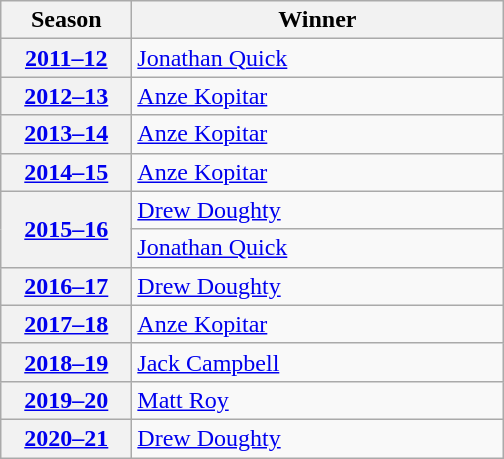<table class="wikitable">
<tr>
<th scope="col" style="width:5em">Season</th>
<th scope="col" style="width:15em">Winner</th>
</tr>
<tr>
<th scope="row"><a href='#'>2011–12</a></th>
<td><a href='#'>Jonathan Quick</a></td>
</tr>
<tr>
<th scope="row"><a href='#'>2012–13</a></th>
<td><a href='#'>Anze Kopitar</a></td>
</tr>
<tr>
<th scope="row"><a href='#'>2013–14</a></th>
<td><a href='#'>Anze Kopitar</a></td>
</tr>
<tr>
<th scope="row"><a href='#'>2014–15</a></th>
<td><a href='#'>Anze Kopitar</a></td>
</tr>
<tr>
<th scope="row" rowspan="2"><a href='#'>2015–16</a></th>
<td><a href='#'>Drew Doughty</a></td>
</tr>
<tr>
<td><a href='#'>Jonathan Quick</a></td>
</tr>
<tr>
<th scope="row"><a href='#'>2016–17</a></th>
<td><a href='#'>Drew Doughty</a></td>
</tr>
<tr>
<th scope="row"><a href='#'>2017–18</a></th>
<td><a href='#'>Anze Kopitar</a></td>
</tr>
<tr>
<th scope="row"><a href='#'>2018–19</a></th>
<td><a href='#'>Jack Campbell</a></td>
</tr>
<tr>
<th scope="row"><a href='#'>2019–20</a></th>
<td><a href='#'>Matt Roy</a></td>
</tr>
<tr>
<th scope="row"><a href='#'>2020–21</a></th>
<td><a href='#'>Drew Doughty</a></td>
</tr>
</table>
